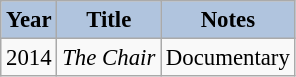<table class="wikitable" style="font-size:95%;">
<tr>
<th style="background:#B0C4DE;">Year</th>
<th style="background:#B0C4DE;">Title</th>
<th style="background:#B0C4DE;">Notes</th>
</tr>
<tr>
<td>2014</td>
<td><em>The Chair</em></td>
<td>Documentary</td>
</tr>
</table>
